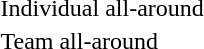<table>
<tr>
<td>Individual all-around</td>
<td></td>
<td></td>
<td></td>
</tr>
<tr>
<td>Team all-around</td>
<td></td>
<td></td>
<td></td>
</tr>
</table>
